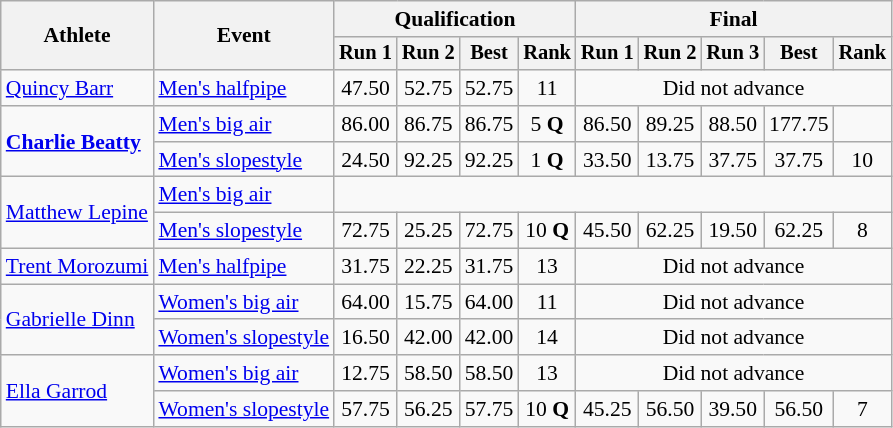<table class="wikitable" style="font-size:90%">
<tr>
<th rowspan=2>Athlete</th>
<th rowspan=2>Event</th>
<th colspan=4>Qualification</th>
<th colspan=5>Final</th>
</tr>
<tr style="font-size:95%">
<th>Run 1</th>
<th>Run 2</th>
<th>Best</th>
<th>Rank</th>
<th>Run 1</th>
<th>Run 2</th>
<th>Run 3</th>
<th>Best</th>
<th>Rank</th>
</tr>
<tr align=center>
<td align=left><a href='#'>Quincy Barr</a></td>
<td align=left><a href='#'>Men's halfpipe</a></td>
<td>47.50</td>
<td>52.75</td>
<td>52.75</td>
<td>11</td>
<td colspan=5>Did not advance</td>
</tr>
<tr align=center>
<td align=left rowspan=2><strong><a href='#'>Charlie Beatty</a></strong></td>
<td align=left><a href='#'>Men's big air</a></td>
<td>86.00</td>
<td>86.75</td>
<td>86.75</td>
<td>5 <strong>Q</strong></td>
<td>86.50</td>
<td>89.25</td>
<td>88.50</td>
<td>177.75</td>
<td></td>
</tr>
<tr align=center>
<td align=left><a href='#'>Men's slopestyle</a></td>
<td>24.50</td>
<td>92.25</td>
<td>92.25</td>
<td>1 <strong>Q</strong></td>
<td>33.50</td>
<td>13.75</td>
<td>37.75</td>
<td>37.75</td>
<td>10</td>
</tr>
<tr align=center>
<td align=left rowspan=2><a href='#'>Matthew Lepine</a></td>
<td align=left><a href='#'>Men's big air</a></td>
<td colspan=9></td>
</tr>
<tr align=center>
<td align=left><a href='#'>Men's slopestyle</a></td>
<td>72.75</td>
<td>25.25</td>
<td>72.75</td>
<td>10 <strong>Q</strong></td>
<td>45.50</td>
<td>62.25</td>
<td>19.50</td>
<td>62.25</td>
<td>8</td>
</tr>
<tr align=center>
<td align=left><a href='#'>Trent Morozumi</a></td>
<td align=left><a href='#'>Men's halfpipe</a></td>
<td>31.75</td>
<td>22.25</td>
<td>31.75</td>
<td>13</td>
<td colspan=5>Did not advance</td>
</tr>
<tr align=center>
<td align=left rowspan=2><a href='#'>Gabrielle Dinn</a></td>
<td align=left><a href='#'>Women's big air</a></td>
<td>64.00</td>
<td>15.75</td>
<td>64.00</td>
<td>11</td>
<td colspan=5>Did not advance</td>
</tr>
<tr align=center>
<td align=left><a href='#'>Women's slopestyle</a></td>
<td>16.50</td>
<td>42.00</td>
<td>42.00</td>
<td>14</td>
<td colspan=5>Did not advance</td>
</tr>
<tr align=center>
<td align=left rowspan=2><a href='#'>Ella Garrod</a></td>
<td align=left><a href='#'>Women's big air</a></td>
<td>12.75</td>
<td>58.50</td>
<td>58.50</td>
<td>13</td>
<td colspan=5>Did not advance</td>
</tr>
<tr align=center>
<td align=left><a href='#'>Women's slopestyle</a></td>
<td>57.75</td>
<td>56.25</td>
<td>57.75</td>
<td>10 <strong>Q</strong></td>
<td>45.25</td>
<td>56.50</td>
<td>39.50</td>
<td>56.50</td>
<td>7</td>
</tr>
</table>
